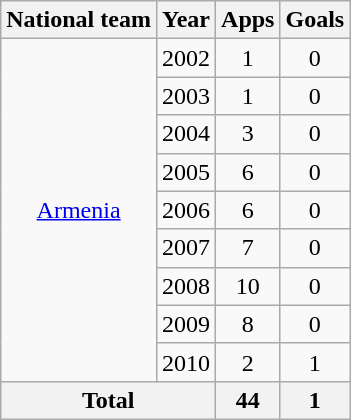<table class="wikitable" style="text-align:center">
<tr>
<th>National team</th>
<th>Year</th>
<th>Apps</th>
<th>Goals</th>
</tr>
<tr>
<td rowspan="9"><a href='#'>Armenia</a></td>
<td>2002</td>
<td>1</td>
<td>0</td>
</tr>
<tr>
<td>2003</td>
<td>1</td>
<td>0</td>
</tr>
<tr>
<td>2004</td>
<td>3</td>
<td>0</td>
</tr>
<tr>
<td>2005</td>
<td>6</td>
<td>0</td>
</tr>
<tr>
<td>2006</td>
<td>6</td>
<td>0</td>
</tr>
<tr>
<td>2007</td>
<td>7</td>
<td>0</td>
</tr>
<tr>
<td>2008</td>
<td>10</td>
<td>0</td>
</tr>
<tr>
<td>2009</td>
<td>8</td>
<td>0</td>
</tr>
<tr>
<td>2010</td>
<td>2</td>
<td>1</td>
</tr>
<tr>
<th colspan="2">Total</th>
<th>44</th>
<th>1</th>
</tr>
</table>
